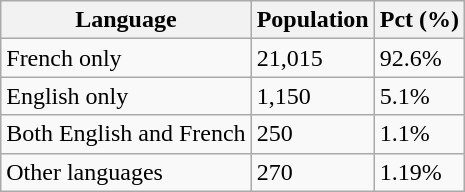<table class="wikitable">
<tr>
<th>Language</th>
<th>Population</th>
<th>Pct (%)</th>
</tr>
<tr>
<td>French only</td>
<td>21,015</td>
<td>92.6%</td>
</tr>
<tr>
<td>English only</td>
<td>1,150</td>
<td>5.1%</td>
</tr>
<tr>
<td>Both English and French</td>
<td>250</td>
<td>1.1%</td>
</tr>
<tr>
<td>Other languages</td>
<td>270</td>
<td>1.19%</td>
</tr>
</table>
